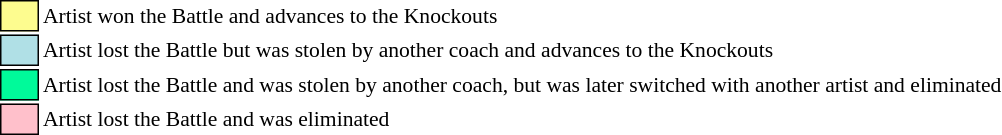<table class="toccolours" style="font-size: 90%; white-space: nowrap;">
<tr>
<td style="background:#fdfc8f; border:1px solid black;">      </td>
<td>Artist won the Battle and advances to the Knockouts</td>
</tr>
<tr>
<td style="background:#b0e0e6; border:1px solid black;">      </td>
<td>Artist lost the Battle but was stolen by another coach and advances to the Knockouts</td>
</tr>
<tr>
<td style="background-color:#00fa9a; border: 1px solid black">      </td>
<td>Artist lost the Battle and was stolen by another coach, but was later switched with another artist and eliminated</td>
</tr>
<tr>
<td style="background:pink; border:1px solid black;">      </td>
<td>Artist lost the Battle and was eliminated</td>
</tr>
</table>
